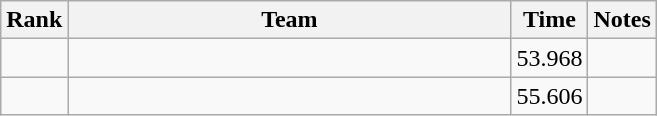<table class="wikitable" style="text-align:center">
<tr>
<th>Rank</th>
<th Style="width:18em">Team</th>
<th>Time</th>
<th>Notes</th>
</tr>
<tr>
<td></td>
<td style="text-align:left"></td>
<td>53.968</td>
<td></td>
</tr>
<tr>
<td></td>
<td style="text-align:left"></td>
<td>55.606</td>
<td></td>
</tr>
</table>
